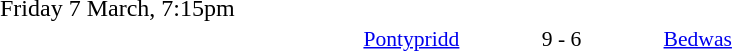<table style="width:70%;" cellspacing="1">
<tr>
<th width=35%></th>
<th width=15%></th>
<th></th>
</tr>
<tr>
<td>Friday 7 March, 7:15pm</td>
</tr>
<tr style=font-size:90%>
<td align=right><a href='#'>Pontypridd</a></td>
<td align=center>9 - 6</td>
<td><a href='#'>Bedwas</a></td>
</tr>
</table>
